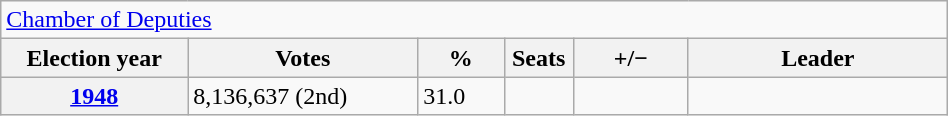<table class="wikitable" style="width:50%; border:1px #AAAAFF solid">
<tr>
<td colspan=6><a href='#'>Chamber of Deputies</a></td>
</tr>
<tr>
<th width=13%>Election year</th>
<th width=16%>Votes</th>
<th width=6%>%</th>
<th width=1%>Seats</th>
<th width=8%>+/−</th>
<th width=18%>Leader</th>
</tr>
<tr>
<th><a href='#'>1948</a></th>
<td>8,136,637 (2nd)</td>
<td>31.0</td>
<td></td>
<td></td>
<td></td>
</tr>
</table>
